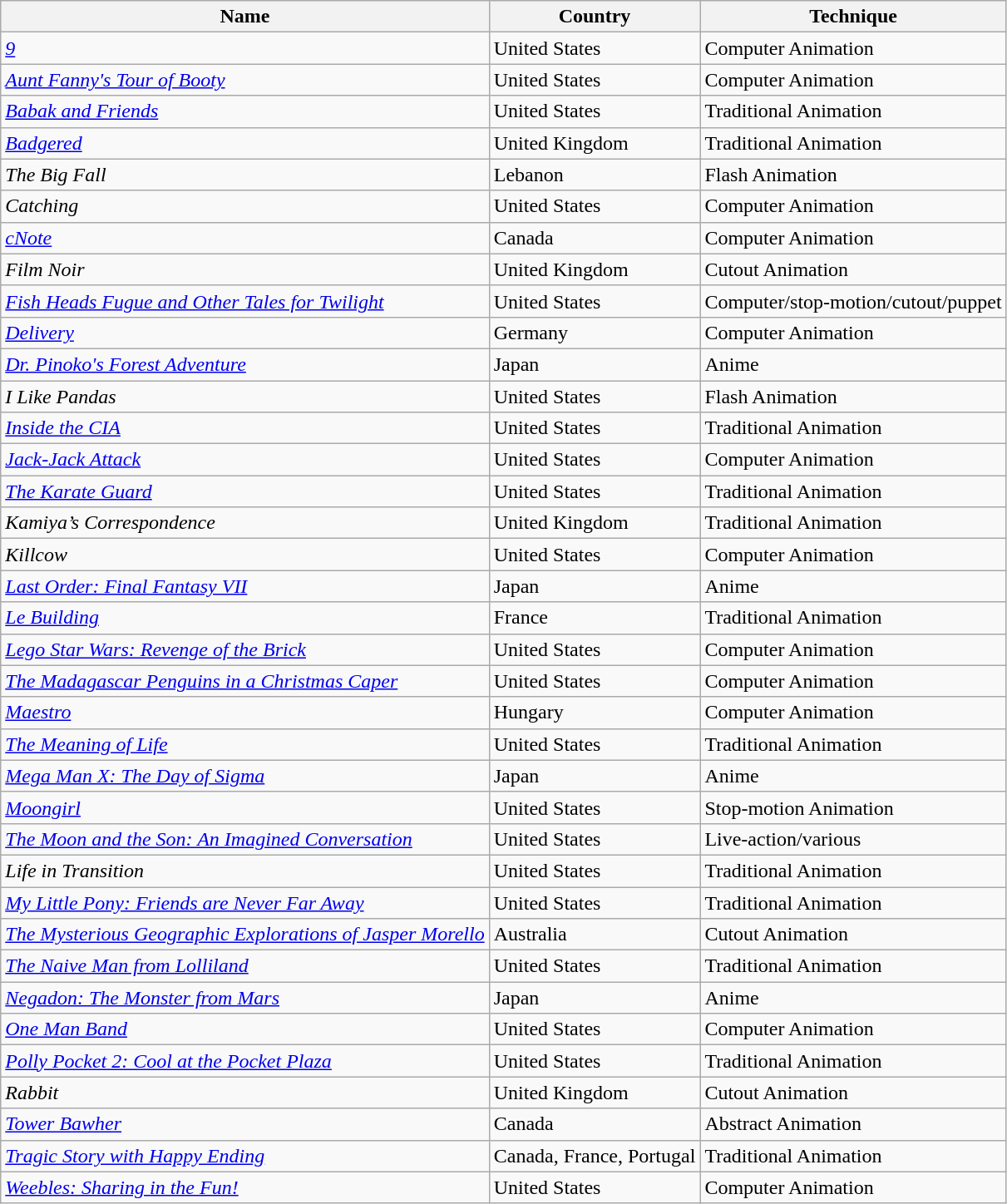<table class="wikitable sortable">
<tr>
<th>Name</th>
<th>Country</th>
<th>Technique</th>
</tr>
<tr>
<td><em><a href='#'>9</a></em></td>
<td>United States</td>
<td>Computer Animation</td>
</tr>
<tr>
<td><em><a href='#'>Aunt Fanny's Tour of Booty</a></em></td>
<td>United States</td>
<td>Computer Animation</td>
</tr>
<tr>
<td><em><a href='#'>Babak and Friends</a></em></td>
<td>United States</td>
<td>Traditional Animation</td>
</tr>
<tr>
<td><em><a href='#'>Badgered</a></em></td>
<td>United Kingdom</td>
<td>Traditional Animation</td>
</tr>
<tr>
<td><em>The Big Fall</em></td>
<td>Lebanon</td>
<td>Flash Animation</td>
</tr>
<tr>
<td><em>Catching</em></td>
<td>United States</td>
<td>Computer Animation</td>
</tr>
<tr>
<td><em><a href='#'>cNote</a></em></td>
<td>Canada</td>
<td>Computer Animation</td>
</tr>
<tr>
<td><em>Film Noir</em></td>
<td>United Kingdom</td>
<td>Cutout Animation</td>
</tr>
<tr>
<td><em><a href='#'>Fish Heads Fugue and Other Tales for Twilight</a></em></td>
<td>United States</td>
<td>Computer/stop-motion/cutout/puppet</td>
</tr>
<tr>
<td><em><a href='#'>Delivery</a></em></td>
<td>Germany</td>
<td>Computer Animation</td>
</tr>
<tr>
<td><em><a href='#'>Dr. Pinoko's Forest Adventure</a></em></td>
<td>Japan</td>
<td>Anime</td>
</tr>
<tr>
<td><em>I Like Pandas</em></td>
<td>United States</td>
<td>Flash Animation</td>
</tr>
<tr>
<td><em><a href='#'>Inside the CIA</a></em></td>
<td>United States</td>
<td>Traditional Animation</td>
</tr>
<tr>
<td><em><a href='#'>Jack-Jack Attack</a></em></td>
<td>United States</td>
<td>Computer Animation</td>
</tr>
<tr>
<td><em><a href='#'>The Karate Guard</a></em></td>
<td>United States</td>
<td>Traditional Animation</td>
</tr>
<tr>
<td><em>Kamiya’s Correspondence</em></td>
<td>United Kingdom</td>
<td>Traditional Animation</td>
</tr>
<tr>
<td><em>Killcow</em></td>
<td>United States</td>
<td>Computer Animation</td>
</tr>
<tr>
<td><em><a href='#'>Last Order: Final Fantasy VII</a></em></td>
<td>Japan</td>
<td>Anime</td>
</tr>
<tr>
<td><em><a href='#'>Le Building</a></em></td>
<td>France</td>
<td>Traditional Animation</td>
</tr>
<tr>
<td><em><a href='#'>Lego Star Wars: Revenge of the Brick</a></em></td>
<td>United States</td>
<td>Computer Animation</td>
</tr>
<tr>
<td><em><a href='#'>The Madagascar Penguins in a Christmas Caper</a></em></td>
<td>United States</td>
<td>Computer Animation</td>
</tr>
<tr>
<td><em><a href='#'>Maestro</a></em></td>
<td>Hungary</td>
<td>Computer Animation</td>
</tr>
<tr>
<td><em><a href='#'>The Meaning of Life</a></em></td>
<td>United States</td>
<td>Traditional Animation</td>
</tr>
<tr>
<td><em><a href='#'>Mega Man X: The Day of Sigma</a></em></td>
<td>Japan</td>
<td>Anime</td>
</tr>
<tr>
<td><em><a href='#'>Moongirl</a></em></td>
<td>United States</td>
<td>Stop-motion Animation</td>
</tr>
<tr>
<td><em><a href='#'>The Moon and the Son: An Imagined Conversation</a></em></td>
<td>United States</td>
<td>Live-action/various</td>
</tr>
<tr>
<td><em>Life in Transition</em></td>
<td>United States</td>
<td>Traditional Animation</td>
</tr>
<tr>
<td><em><a href='#'>My Little Pony: Friends are Never Far Away</a></em></td>
<td>United States</td>
<td>Traditional Animation</td>
</tr>
<tr>
<td><em><a href='#'>The Mysterious Geographic Explorations of Jasper Morello</a></em></td>
<td>Australia</td>
<td>Cutout Animation</td>
</tr>
<tr>
<td><em><a href='#'>The Naive Man from Lolliland</a></em></td>
<td>United States</td>
<td>Traditional Animation</td>
</tr>
<tr>
<td><em><a href='#'>Negadon: The Monster from Mars</a></em></td>
<td>Japan</td>
<td>Anime</td>
</tr>
<tr>
<td><em><a href='#'>One Man Band</a></em></td>
<td>United States</td>
<td>Computer Animation</td>
</tr>
<tr>
<td><em><a href='#'>Polly Pocket 2: Cool at the Pocket Plaza</a></em></td>
<td>United States</td>
<td>Traditional Animation</td>
</tr>
<tr>
<td><em>Rabbit</em></td>
<td>United Kingdom</td>
<td>Cutout Animation</td>
</tr>
<tr>
<td><em><a href='#'>Tower Bawher</a></em></td>
<td>Canada</td>
<td>Abstract Animation</td>
</tr>
<tr>
<td><em><a href='#'>Tragic Story with Happy Ending</a></em></td>
<td>Canada, France, Portugal</td>
<td>Traditional Animation</td>
</tr>
<tr>
<td><em><a href='#'>Weebles: Sharing in the Fun!</a></em></td>
<td>United States</td>
<td>Computer Animation</td>
</tr>
</table>
